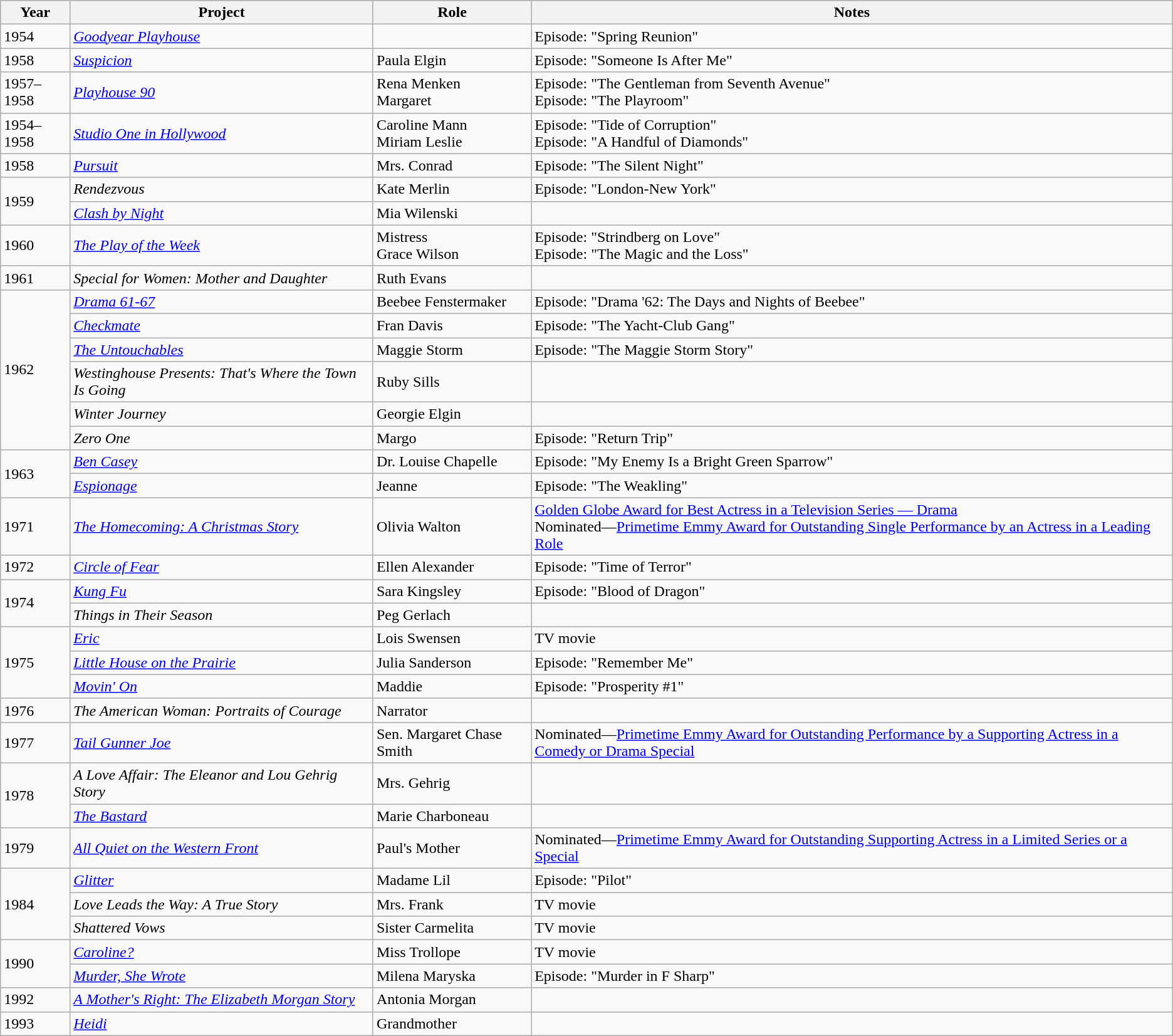<table class="wikitable">
<tr>
<th>Year</th>
<th>Project</th>
<th>Role</th>
<th>Notes</th>
</tr>
<tr>
<td>1954</td>
<td><em><a href='#'>Goodyear Playhouse</a></em></td>
<td></td>
<td>Episode: "Spring Reunion"</td>
</tr>
<tr>
<td>1958</td>
<td><em><a href='#'>Suspicion</a></em></td>
<td>Paula Elgin</td>
<td>Episode: "Someone Is After Me"</td>
</tr>
<tr>
<td>1957–1958</td>
<td><em><a href='#'>Playhouse 90</a></em></td>
<td>Rena Menken<br>Margaret</td>
<td>Episode: "The Gentleman from Seventh Avenue"<br>Episode: "The Playroom"</td>
</tr>
<tr>
<td>1954–1958</td>
<td><em><a href='#'>Studio One in Hollywood</a></em></td>
<td>Caroline Mann<br>Miriam Leslie</td>
<td>Episode: "Tide of Corruption"<br>Episode: "A Handful of Diamonds"</td>
</tr>
<tr>
<td>1958</td>
<td><em><a href='#'>Pursuit</a></em></td>
<td>Mrs. Conrad</td>
<td>Episode: "The Silent Night"</td>
</tr>
<tr>
<td rowspan="2">1959</td>
<td><em>Rendezvous</em></td>
<td>Kate Merlin</td>
<td>Episode: "London-New York"</td>
</tr>
<tr>
<td><em><a href='#'>Clash by Night</a></em></td>
<td>Mia Wilenski</td>
<td></td>
</tr>
<tr>
<td>1960</td>
<td><em><a href='#'>The Play of the Week</a></em></td>
<td>Mistress<br>Grace Wilson</td>
<td>Episode: "Strindberg on Love"<br>Episode: "The Magic and the Loss"</td>
</tr>
<tr>
<td>1961</td>
<td><em>Special for Women: Mother and Daughter</em></td>
<td>Ruth Evans</td>
<td></td>
</tr>
<tr>
<td rowspan="6">1962</td>
<td><em><a href='#'>Drama 61-67</a></em></td>
<td>Beebee Fenstermaker</td>
<td>Episode: "Drama '62: The Days and Nights of Beebee"</td>
</tr>
<tr>
<td><em><a href='#'>Checkmate</a></em></td>
<td>Fran Davis</td>
<td>Episode: "The Yacht-Club Gang"</td>
</tr>
<tr>
<td><em><a href='#'>The Untouchables</a></em></td>
<td>Maggie Storm</td>
<td>Episode: "The Maggie Storm Story"</td>
</tr>
<tr>
<td><em>Westinghouse Presents: That's Where the Town Is Going</em></td>
<td>Ruby Sills</td>
<td></td>
</tr>
<tr>
<td><em>Winter Journey</em></td>
<td>Georgie Elgin</td>
<td></td>
</tr>
<tr>
<td><em>Zero One</em></td>
<td>Margo</td>
<td>Episode: "Return Trip"</td>
</tr>
<tr>
<td rowspan="2">1963</td>
<td><em><a href='#'>Ben Casey</a></em></td>
<td>Dr. Louise Chapelle</td>
<td>Episode: "My Enemy Is a Bright Green Sparrow"</td>
</tr>
<tr>
<td><em><a href='#'>Espionage</a></em></td>
<td>Jeanne</td>
<td>Episode: "The Weakling"</td>
</tr>
<tr>
<td>1971</td>
<td><em><a href='#'>The Homecoming: A Christmas Story</a></em></td>
<td>Olivia Walton</td>
<td><a href='#'>Golden Globe Award for Best Actress in a Television Series — Drama</a><br>Nominated—<a href='#'>Primetime Emmy Award for Outstanding Single Performance by an Actress in a Leading Role</a></td>
</tr>
<tr>
<td>1972</td>
<td><em><a href='#'>Circle of Fear</a></em></td>
<td>Ellen Alexander</td>
<td>Episode: "Time of Terror"</td>
</tr>
<tr>
<td rowspan="2">1974</td>
<td><em><a href='#'>Kung Fu</a></em></td>
<td>Sara Kingsley</td>
<td>Episode: "Blood of Dragon"</td>
</tr>
<tr>
<td><em>Things in Their Season</em></td>
<td>Peg Gerlach</td>
<td></td>
</tr>
<tr>
<td rowspan="3">1975</td>
<td><em><a href='#'>Eric</a></em></td>
<td>Lois Swensen</td>
<td>TV movie</td>
</tr>
<tr>
<td><em><a href='#'>Little House on the Prairie</a></em></td>
<td>Julia Sanderson</td>
<td>Episode: "Remember Me"</td>
</tr>
<tr>
<td><em><a href='#'>Movin' On</a></em></td>
<td>Maddie</td>
<td>Episode: "Prosperity #1"</td>
</tr>
<tr>
<td>1976</td>
<td><em>The American Woman: Portraits of Courage</em></td>
<td>Narrator</td>
<td></td>
</tr>
<tr>
<td>1977</td>
<td><em><a href='#'>Tail Gunner Joe</a></em></td>
<td>Sen. Margaret Chase Smith</td>
<td>Nominated—<a href='#'>Primetime Emmy Award for Outstanding Performance by a Supporting Actress in a Comedy or Drama Special</a></td>
</tr>
<tr>
<td rowspan="2">1978</td>
<td><em>A Love Affair: The Eleanor and Lou Gehrig Story</em></td>
<td>Mrs. Gehrig</td>
<td></td>
</tr>
<tr>
<td><em><a href='#'>The Bastard</a></em></td>
<td>Marie Charboneau</td>
<td></td>
</tr>
<tr>
<td>1979</td>
<td><em><a href='#'>All Quiet on the Western Front</a></em></td>
<td>Paul's Mother</td>
<td>Nominated—<a href='#'>Primetime Emmy Award for Outstanding Supporting Actress in a Limited Series or a Special</a></td>
</tr>
<tr>
<td rowspan="3">1984</td>
<td><em><a href='#'>Glitter</a></em></td>
<td>Madame Lil</td>
<td>Episode: "Pilot"</td>
</tr>
<tr>
<td><em>Love Leads the Way: A True Story</em></td>
<td>Mrs. Frank</td>
<td>TV movie</td>
</tr>
<tr>
<td><em>Shattered Vows</em></td>
<td>Sister Carmelita</td>
<td>TV movie</td>
</tr>
<tr>
<td rowspan="2">1990</td>
<td><em><a href='#'>Caroline?</a></em></td>
<td>Miss Trollope</td>
<td>TV movie</td>
</tr>
<tr>
<td><em><a href='#'>Murder, She Wrote</a></em></td>
<td>Milena Maryska</td>
<td>Episode: "Murder in F Sharp"</td>
</tr>
<tr>
<td>1992</td>
<td><em><a href='#'>A Mother's Right: The Elizabeth Morgan Story</a></em></td>
<td>Antonia Morgan</td>
<td></td>
</tr>
<tr>
<td>1993</td>
<td><em><a href='#'>Heidi</a></em></td>
<td>Grandmother</td>
<td></td>
</tr>
</table>
